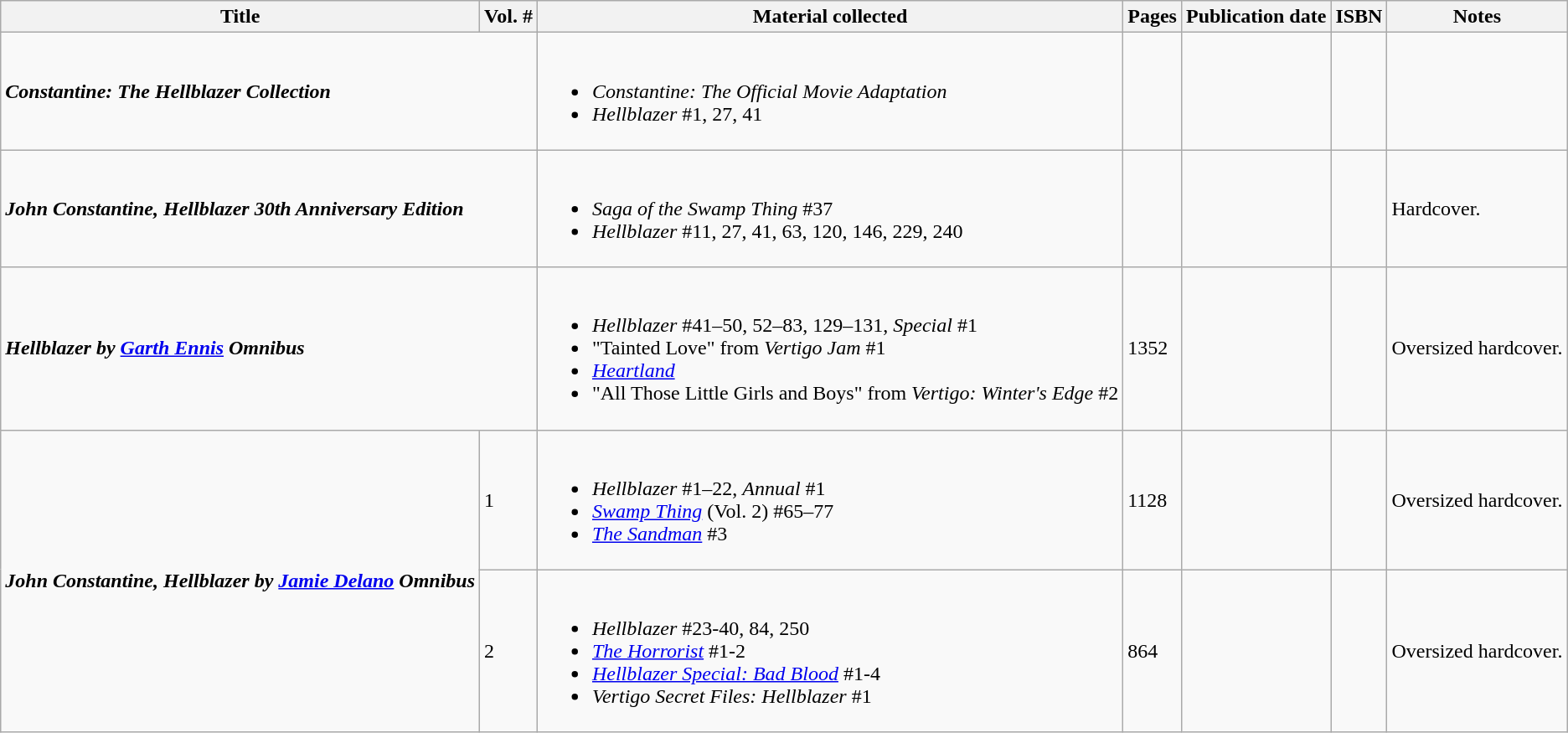<table class="wikitable">
<tr>
<th>Title</th>
<th>Vol. #</th>
<th>Material collected</th>
<th>Pages</th>
<th>Publication date</th>
<th>ISBN</th>
<th>Notes</th>
</tr>
<tr>
<td colspan="2"><strong><em>Constantine: The Hellblazer Collection</em></strong></td>
<td><br><ul><li><em>Constantine: The Official Movie Adaptation</em></li><li><em>Hellblazer</em> #1, 27, 41</li></ul></td>
<td></td>
<td></td>
<td></td>
<td></td>
</tr>
<tr>
<td colspan="2"><strong><em>John Constantine, Hellblazer 30th Anniversary Edition</em></strong></td>
<td><br><ul><li><em>Saga of the Swamp Thing</em> #37</li><li><em>Hellblazer</em> #11, 27, 41, 63, 120, 146, 229, 240</li></ul></td>
<td></td>
<td></td>
<td></td>
<td>Hardcover.</td>
</tr>
<tr>
<td colspan="2"><strong><em>Hellblazer by <a href='#'>Garth Ennis</a> Omnibus</em></strong></td>
<td><br><ul><li><em>Hellblazer</em> #41–50, 52–83, 129–131, <em>Special</em> #1</li><li>"Tainted Love" from <em>Vertigo Jam</em> #1</li><li><em><a href='#'>Heartland</a></em></li><li>"All Those Little Girls and Boys" from <em>Vertigo: Winter's Edge</em> #2</li></ul></td>
<td>1352</td>
<td></td>
<td></td>
<td>Oversized hardcover.</td>
</tr>
<tr>
<td rowspan="2"><strong><em>John Constantine, Hellblazer by <a href='#'>Jamie Delano</a> Omnibus</em></strong></td>
<td>1</td>
<td><br><ul><li><em>Hellblazer</em> #1–22, <em>Annual</em> #1</li><li><a href='#'><em>Swamp Thing</em></a> (Vol. 2) #65–77</li><li><a href='#'><em>The Sandman</em></a> #3</li></ul></td>
<td>1128</td>
<td></td>
<td></td>
<td>Oversized hardcover.</td>
</tr>
<tr>
<td>2</td>
<td><br><ul><li><em>Hellblazer</em> #23-40, 84, 250</li><li><a href='#'><em>The Horrorist</em></a> #1-2</li><li><em><a href='#'>Hellblazer Special: Bad Blood</a></em> #1-4</li><li><em>Vertigo Secret Files: Hellblazer</em> #1</li></ul></td>
<td>864</td>
<td></td>
<td></td>
<td>Oversized hardcover.</td>
</tr>
</table>
